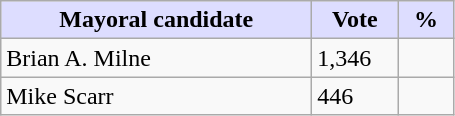<table class="wikitable">
<tr>
<th style="background:#ddf; width:200px;">Mayoral candidate </th>
<th style="background:#ddf; width:50px;">Vote</th>
<th style="background:#ddf; width:30px;">%</th>
</tr>
<tr>
<td>Brian A. Milne</td>
<td>1,346</td>
<td></td>
</tr>
<tr>
<td>Mike Scarr</td>
<td>446</td>
<td></td>
</tr>
</table>
